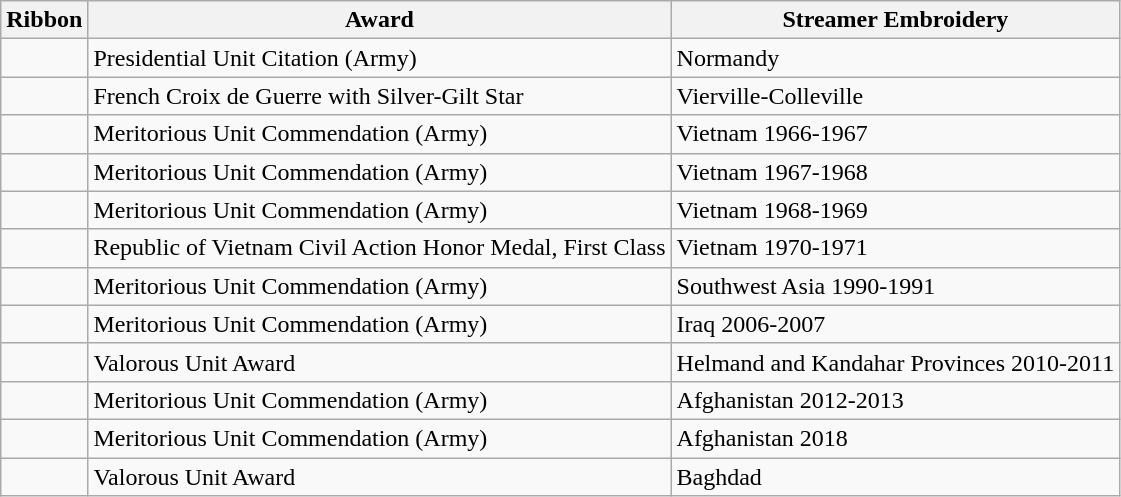<table class="wikitable">
<tr>
<th>Ribbon</th>
<th>Award</th>
<th>Streamer Embroidery</th>
</tr>
<tr>
<td></td>
<td>Presidential Unit Citation (Army)</td>
<td>Normandy</td>
</tr>
<tr>
<td></td>
<td>French Croix de Guerre with Silver-Gilt Star</td>
<td>Vierville-Colleville</td>
</tr>
<tr>
<td></td>
<td>Meritorious Unit Commendation (Army)</td>
<td>Vietnam 1966-1967</td>
</tr>
<tr>
<td></td>
<td>Meritorious Unit Commendation (Army)</td>
<td>Vietnam 1967-1968</td>
</tr>
<tr>
<td></td>
<td>Meritorious Unit Commendation (Army)</td>
<td>Vietnam 1968-1969</td>
</tr>
<tr>
<td></td>
<td>Republic of Vietnam Civil Action Honor Medal, First Class</td>
<td>Vietnam 1970-1971</td>
</tr>
<tr>
<td></td>
<td>Meritorious Unit Commendation (Army)</td>
<td>Southwest Asia 1990-1991</td>
</tr>
<tr>
<td></td>
<td>Meritorious Unit Commendation (Army)</td>
<td>Iraq 2006-2007</td>
</tr>
<tr>
<td></td>
<td>Valorous Unit Award</td>
<td>Helmand and Kandahar Provinces 2010-2011</td>
</tr>
<tr>
<td></td>
<td>Meritorious Unit Commendation (Army)</td>
<td>Afghanistan 2012-2013</td>
</tr>
<tr>
<td></td>
<td>Meritorious Unit Commendation (Army)</td>
<td>Afghanistan 2018</td>
</tr>
<tr>
<td></td>
<td>Valorous Unit Award</td>
<td>Baghdad</td>
</tr>
</table>
